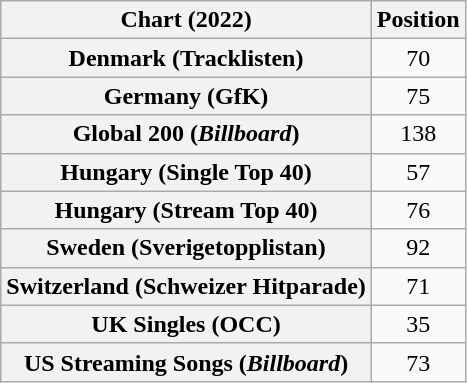<table class="wikitable plainrowheaders" style="text-align:center">
<tr>
<th>Chart (2022)</th>
<th>Position</th>
</tr>
<tr>
<th scope="row">Denmark (Tracklisten)</th>
<td>70</td>
</tr>
<tr>
<th scope="row">Germany (GfK)</th>
<td>75</td>
</tr>
<tr>
<th scope="row">Global 200 (<em>Billboard</em>)</th>
<td>138</td>
</tr>
<tr>
<th scope="row">Hungary (Single Top 40)</th>
<td>57</td>
</tr>
<tr>
<th scope="row">Hungary (Stream Top 40)</th>
<td>76</td>
</tr>
<tr>
<th scope="row">Sweden (Sverigetopplistan)</th>
<td>92</td>
</tr>
<tr>
<th scope="row">Switzerland (Schweizer Hitparade)</th>
<td>71</td>
</tr>
<tr>
<th scope="row">UK Singles (OCC)</th>
<td>35</td>
</tr>
<tr>
<th scope="row">US Streaming Songs (<em>Billboard</em>)</th>
<td>73</td>
</tr>
</table>
